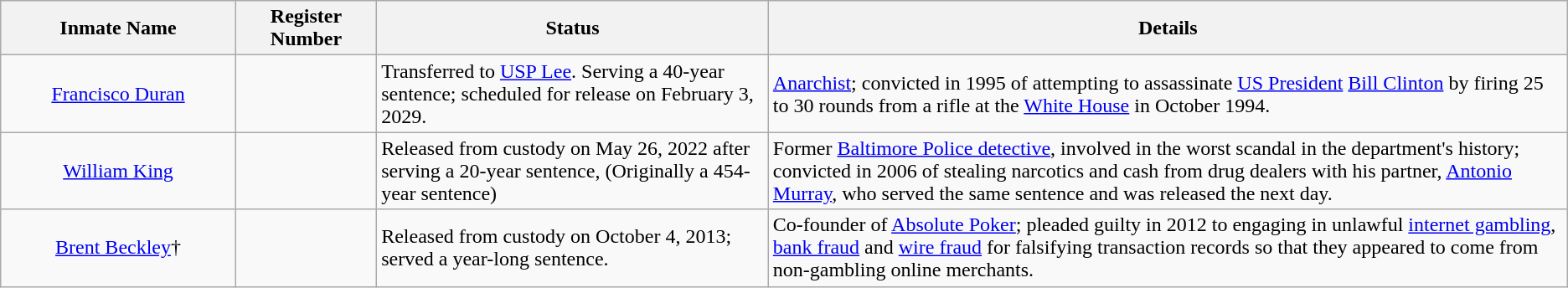<table class="wikitable sortable">
<tr>
<th width=15%>Inmate Name</th>
<th width=9%>Register Number</th>
<th width=25%>Status</th>
<th width=51%>Details</th>
</tr>
<tr>
<td align="center"><a href='#'>Francisco Duran</a></td>
<td align="center"></td>
<td>Transferred to <a href='#'>USP Lee</a>. Serving a 40-year sentence; scheduled for release on February 3, 2029.</td>
<td><a href='#'>Anarchist</a>; convicted in 1995 of attempting to assassinate <a href='#'>US President</a> <a href='#'>Bill Clinton</a> by firing 25 to 30 rounds from a rifle at the <a href='#'>White House</a> in October 1994.</td>
</tr>
<tr>
<td style="text-align:center;"><a href='#'>William King</a></td>
<td style="text-align:center;"></td>
<td>Released from custody on May 26, 2022 after serving a 20-year sentence, (Originally a 454-year sentence)</td>
<td>Former <a href='#'>Baltimore Police detective</a>, involved in the worst scandal in the department's history; convicted in 2006 of stealing narcotics and cash from drug dealers with his partner, <a href='#'>Antonio Murray</a>, who served the same sentence and was released the next day.</td>
</tr>
<tr>
<td style="text-align:center;"><a href='#'>Brent Beckley</a>†</td>
<td style="text-align:center;"></td>
<td>Released from custody on October 4, 2013; served a year-long sentence.</td>
<td>Co-founder of <a href='#'>Absolute Poker</a>; pleaded guilty in 2012 to engaging in unlawful <a href='#'>internet gambling</a>, <a href='#'>bank fraud</a> and <a href='#'>wire fraud</a> for falsifying transaction records so that they appeared to come from non-gambling online merchants.</td>
</tr>
</table>
